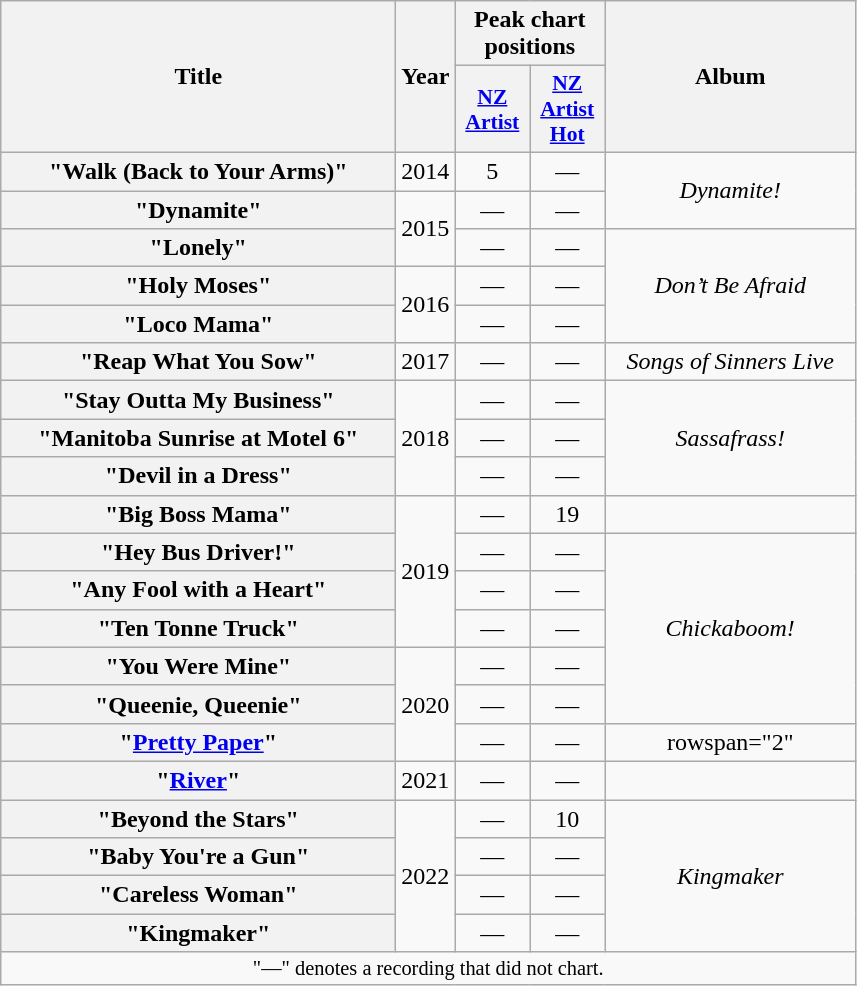<table class="wikitable plainrowheaders" style="text-align:center;">
<tr>
<th scope="col" rowspan="2" style="width:16em;">Title</th>
<th scope="col" rowspan="2" style="width:1em;">Year</th>
<th scope="col" colspan="2">Peak chart positions</th>
<th scope="col" rowspan="2" style="width:10em;">Album</th>
</tr>
<tr>
<th scope="col" style="width:3em;font-size:90%;"><a href='#'>NZ<br>Artist</a><br></th>
<th scope="col" style="width:3em;font-size:90%;"><a href='#'>NZ<br>Artist<br>Hot</a><br></th>
</tr>
<tr>
<th scope="row">"Walk (Back to Your Arms)"</th>
<td>2014</td>
<td>5</td>
<td>—</td>
<td rowspan="2"><em>Dynamite!</em></td>
</tr>
<tr>
<th scope="row">"Dynamite"</th>
<td rowspan="2">2015</td>
<td>—</td>
<td>—</td>
</tr>
<tr>
<th scope="row">"Lonely"<br></th>
<td>—</td>
<td>—</td>
<td rowspan="3"><em>Don’t Be Afraid</em></td>
</tr>
<tr>
<th scope="row">"Holy Moses"</th>
<td rowspan="2">2016</td>
<td>—</td>
<td>—</td>
</tr>
<tr>
<th scope="row">"Loco Mama"</th>
<td>—</td>
<td>—</td>
</tr>
<tr>
<th scope="row">"Reap What You Sow"</th>
<td>2017</td>
<td>—</td>
<td>—</td>
<td><em>Songs of Sinners Live</em></td>
</tr>
<tr>
<th scope="row">"Stay Outta My Business"</th>
<td rowspan="3">2018</td>
<td>—</td>
<td>—</td>
<td rowspan="3"><em>Sassafrass!</em></td>
</tr>
<tr>
<th scope="row">"Manitoba Sunrise at Motel 6"</th>
<td>—</td>
<td>—</td>
</tr>
<tr>
<th scope="row">"Devil in a Dress"</th>
<td>—</td>
<td>—</td>
</tr>
<tr>
<th scope="row">"Big Boss Mama"</th>
<td rowspan="4">2019</td>
<td>—</td>
<td>19</td>
<td></td>
</tr>
<tr>
<th scope="row">"Hey Bus Driver!"<br></th>
<td>—</td>
<td>—</td>
<td rowspan="5"><em>Chickaboom!</em></td>
</tr>
<tr>
<th scope="row">"Any Fool with a Heart"<br></th>
<td>—</td>
<td>—</td>
</tr>
<tr>
<th scope="row">"Ten Tonne Truck"</th>
<td>—</td>
<td>—</td>
</tr>
<tr>
<th scope="row">"You Were Mine"</th>
<td rowspan="3">2020</td>
<td>—</td>
<td>—</td>
</tr>
<tr>
<th scope="row">"Queenie, Queenie"</th>
<td>—</td>
<td>—</td>
</tr>
<tr>
<th scope="row">"<a href='#'>Pretty Paper</a>"</th>
<td>—</td>
<td>—</td>
<td>rowspan="2" </td>
</tr>
<tr>
<th scope="row">"<a href='#'>River</a>"</th>
<td>2021</td>
<td>—</td>
<td>—</td>
</tr>
<tr>
<th scope="row">"Beyond the Stars"<br></th>
<td rowspan="4">2022</td>
<td>—</td>
<td>10</td>
<td rowspan="4"><em>Kingmaker</em></td>
</tr>
<tr>
<th scope="row">"Baby You're a Gun"</th>
<td>—</td>
<td>—</td>
</tr>
<tr>
<th scope="row">"Careless Woman"</th>
<td>—</td>
<td>—</td>
</tr>
<tr>
<th scope="row">"Kingmaker"</th>
<td>—</td>
<td>—</td>
</tr>
<tr>
<td colspan="8" style="font-size:85%;">"—" denotes a recording that did not chart.</td>
</tr>
</table>
